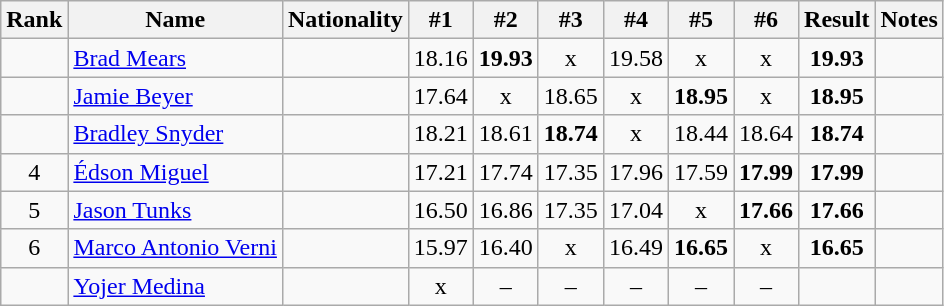<table class="wikitable sortable" style="text-align:center">
<tr>
<th>Rank</th>
<th>Name</th>
<th>Nationality</th>
<th>#1</th>
<th>#2</th>
<th>#3</th>
<th>#4</th>
<th>#5</th>
<th>#6</th>
<th>Result</th>
<th>Notes</th>
</tr>
<tr>
<td></td>
<td align=left><a href='#'>Brad Mears</a></td>
<td align=left></td>
<td>18.16</td>
<td><strong>19.93</strong></td>
<td>x</td>
<td>19.58</td>
<td>x</td>
<td>x</td>
<td><strong>19.93</strong></td>
<td></td>
</tr>
<tr>
<td></td>
<td align=left><a href='#'>Jamie Beyer</a></td>
<td align=left></td>
<td>17.64</td>
<td>x</td>
<td>18.65</td>
<td>x</td>
<td><strong>18.95</strong></td>
<td>x</td>
<td><strong>18.95</strong></td>
<td></td>
</tr>
<tr>
<td></td>
<td align=left><a href='#'>Bradley Snyder</a></td>
<td align=left></td>
<td>18.21</td>
<td>18.61</td>
<td><strong>18.74</strong></td>
<td>x</td>
<td>18.44</td>
<td>18.64</td>
<td><strong>18.74</strong></td>
<td></td>
</tr>
<tr>
<td>4</td>
<td align=left><a href='#'>Édson Miguel</a></td>
<td align=left></td>
<td>17.21</td>
<td>17.74</td>
<td>17.35</td>
<td>17.96</td>
<td>17.59</td>
<td><strong>17.99</strong></td>
<td><strong>17.99</strong></td>
<td></td>
</tr>
<tr>
<td>5</td>
<td align=left><a href='#'>Jason Tunks</a></td>
<td align=left></td>
<td>16.50</td>
<td>16.86</td>
<td>17.35</td>
<td>17.04</td>
<td>x</td>
<td><strong>17.66</strong></td>
<td><strong>17.66</strong></td>
<td></td>
</tr>
<tr>
<td>6</td>
<td align=left><a href='#'>Marco Antonio Verni</a></td>
<td align=left></td>
<td>15.97</td>
<td>16.40</td>
<td>x</td>
<td>16.49</td>
<td><strong>16.65</strong></td>
<td>x</td>
<td><strong>16.65</strong></td>
<td></td>
</tr>
<tr>
<td></td>
<td align=left><a href='#'>Yojer Medina</a></td>
<td align=left></td>
<td>x</td>
<td>–</td>
<td>–</td>
<td>–</td>
<td>–</td>
<td>–</td>
<td><strong></strong></td>
<td></td>
</tr>
</table>
